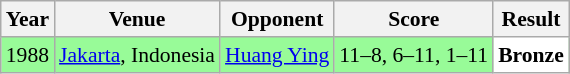<table class="sortable wikitable" style="font-size: 90%;">
<tr>
<th>Year</th>
<th>Venue</th>
<th>Opponent</th>
<th>Score</th>
<th>Result</th>
</tr>
<tr style="background:#98FB98">
<td align="center">1988</td>
<td align="left"><a href='#'>Jakarta</a>, Indonesia</td>
<td align="left"> <a href='#'>Huang Ying</a></td>
<td align="left">11–8, 6–11, 1–11</td>
<td style="text-align:left; background:white"> <strong>Bronze</strong></td>
</tr>
</table>
